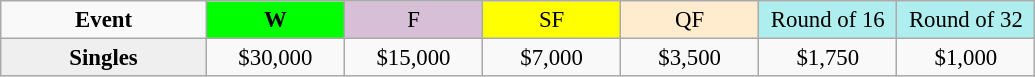<table class=wikitable style=font-size:95%;text-align:center>
<tr>
<td style="width:130px"><strong>Event</strong></td>
<td style="width:85px; background:lime"><strong>W</strong></td>
<td style="width:85px; background:thistle">F</td>
<td style="width:85px; background:#ffff00">SF</td>
<td style="width:85px; background:#ffebcd">QF</td>
<td style="width:85px; background:#afeeee">Round of 16</td>
<td style="width:85px; background:#afeeee">Round of 32</td>
</tr>
<tr>
<th style=background:#efefef>Singles </th>
<td>$30,000</td>
<td>$15,000</td>
<td>$7,000</td>
<td>$3,500</td>
<td>$1,750</td>
<td>$1,000</td>
</tr>
</table>
